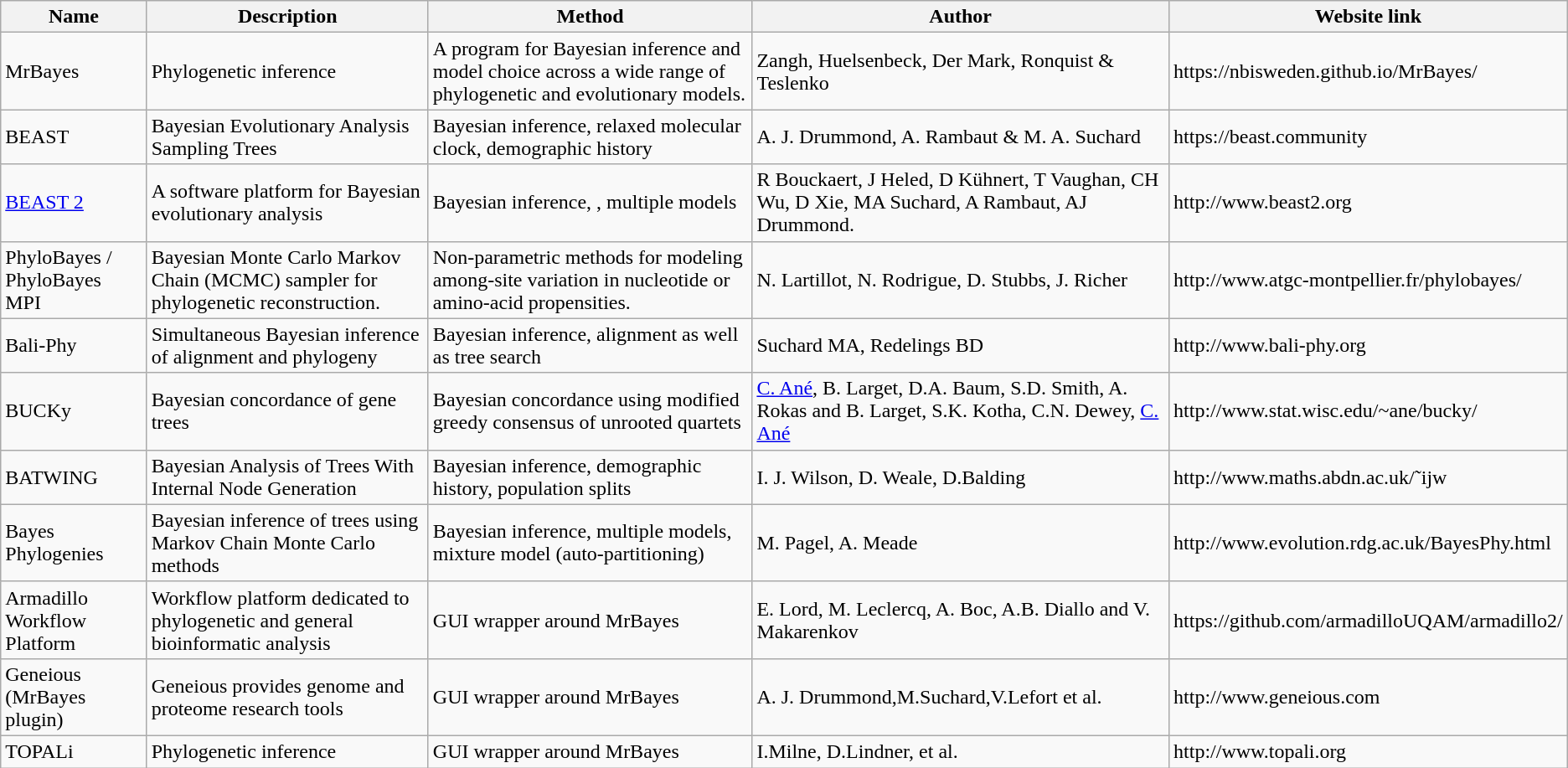<table class="wikitable">
<tr>
<th>Name</th>
<th>Description</th>
<th>Method</th>
<th>Author</th>
<th>Website link</th>
</tr>
<tr>
<td>MrBayes</td>
<td>Phylogenetic inference</td>
<td>A program for Bayesian inference and model choice across a wide range of phylogenetic and evolutionary models.</td>
<td>Zangh, Huelsenbeck, Der Mark, Ronquist & Teslenko</td>
<td>https://nbisweden.github.io/MrBayes/</td>
</tr>
<tr>
<td>BEAST</td>
<td>Bayesian Evolutionary Analysis Sampling Trees</td>
<td>Bayesian inference, relaxed molecular clock, demographic history</td>
<td>A. J. Drummond, A. Rambaut & M. A. Suchard </td>
<td>https://beast.community</td>
</tr>
<tr>
<td><a href='#'>BEAST 2</a></td>
<td>A software platform for Bayesian evolutionary analysis</td>
<td>Bayesian inference, , multiple models</td>
<td>R Bouckaert, J Heled, D Kühnert, T Vaughan, CH Wu, D Xie, MA Suchard, A Rambaut, AJ Drummond.</td>
<td>http://www.beast2.org</td>
</tr>
<tr>
<td>PhyloBayes / PhyloBayes MPI</td>
<td>Bayesian Monte Carlo Markov Chain (MCMC) sampler for phylogenetic reconstruction.</td>
<td>Non-parametric methods for modeling among-site variation in nucleotide or amino-acid propensities.</td>
<td>N. Lartillot, N. Rodrigue, D. Stubbs, J. Richer </td>
<td>http://www.atgc-montpellier.fr/phylobayes/</td>
</tr>
<tr>
<td>Bali-Phy</td>
<td>Simultaneous Bayesian inference of alignment and phylogeny</td>
<td>Bayesian inference, alignment as well as tree search</td>
<td>Suchard MA, Redelings BD</td>
<td>http://www.bali-phy.org</td>
</tr>
<tr>
<td>BUCKy</td>
<td>Bayesian concordance of gene trees</td>
<td>Bayesian concordance using modified greedy consensus of unrooted quartets</td>
<td><a href='#'>C. Ané</a>, B. Larget, D.A. Baum, S.D. Smith, A. Rokas and B. Larget, S.K. Kotha, C.N. Dewey, <a href='#'>C. Ané</a></td>
<td>http://www.stat.wisc.edu/~ane/bucky/</td>
</tr>
<tr>
<td>BATWING</td>
<td>Bayesian Analysis of Trees With Internal Node Generation</td>
<td>Bayesian inference, demographic history, population splits</td>
<td>I. J. Wilson, D. Weale, D.Balding </td>
<td>http://www.maths.abdn.ac.uk/˜ijw</td>
</tr>
<tr>
<td>Bayes Phylogenies</td>
<td>Bayesian inference of trees using Markov Chain Monte Carlo methods</td>
<td>Bayesian inference, multiple models, mixture model (auto-partitioning)</td>
<td>M. Pagel, A. Meade</td>
<td>http://www.evolution.rdg.ac.uk/BayesPhy.html </td>
</tr>
<tr>
<td>Armadillo Workflow Platform</td>
<td>Workflow platform dedicated to phylogenetic and general bioinformatic analysis</td>
<td>GUI wrapper around MrBayes</td>
<td>E. Lord, M. Leclercq, A. Boc, A.B. Diallo and V. Makarenkov</td>
<td>https://github.com/armadilloUQAM/armadillo2/</td>
</tr>
<tr>
<td>Geneious (MrBayes plugin)</td>
<td>Geneious provides genome and proteome research tools</td>
<td>GUI wrapper around MrBayes</td>
<td>A. J. Drummond,M.Suchard,V.Lefort et al.</td>
<td>http://www.geneious.com</td>
</tr>
<tr>
<td>TOPALi</td>
<td>Phylogenetic inference</td>
<td>GUI wrapper around MrBayes</td>
<td>I.Milne, D.Lindner, et al.</td>
<td>http://www.topali.org</td>
</tr>
</table>
